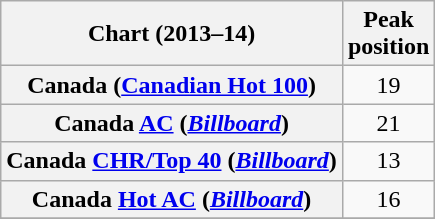<table class="wikitable sortable plainrowheaders" style="text-align:center;">
<tr>
<th scope="col">Chart (2013–14)</th>
<th scope="col">Peak<br>position</th>
</tr>
<tr>
<th scope="row">Canada (<a href='#'>Canadian Hot 100</a>)</th>
<td>19</td>
</tr>
<tr>
<th scope="row">Canada <a href='#'>AC</a> (<em><a href='#'>Billboard</a></em>)</th>
<td>21</td>
</tr>
<tr>
<th scope="row">Canada <a href='#'>CHR/Top 40</a> (<em><a href='#'>Billboard</a></em>)</th>
<td>13</td>
</tr>
<tr>
<th scope="row">Canada <a href='#'>Hot AC</a> (<em><a href='#'>Billboard</a></em>)</th>
<td>16</td>
</tr>
<tr>
</tr>
</table>
